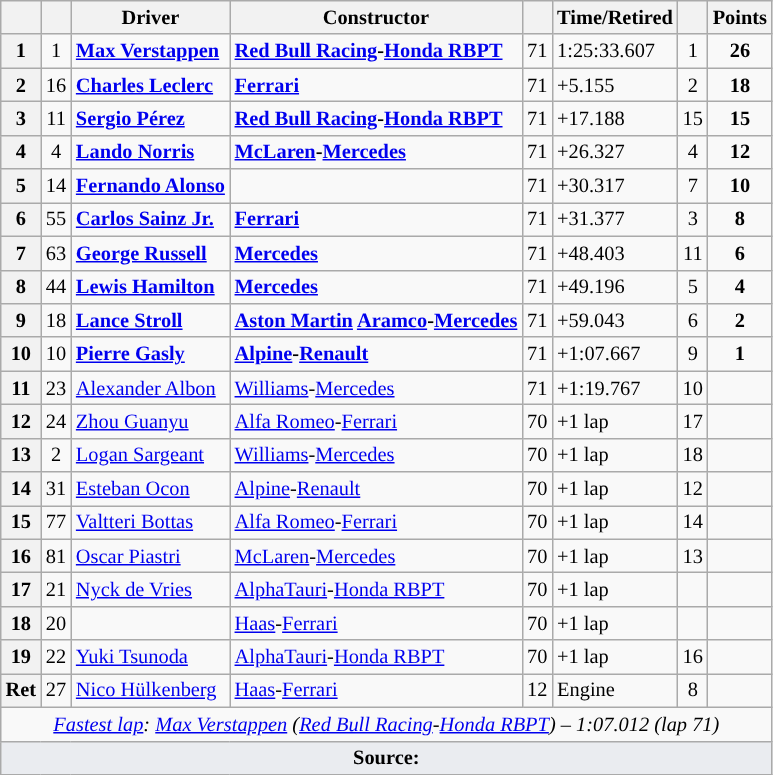<table class="wikitable sortable" style="font-size: 85%;">
<tr>
<th scope="col"></th>
<th scope="col"></th>
<th scope="col">Driver</th>
<th scope="col">Constructor</th>
<th class="unsortable" scope="col"></th>
<th class="unsortable" scope="col">Time/Retired</th>
<th scope="col"></th>
<th scope="col">Points</th>
</tr>
<tr>
<th>1</th>
<td align="center">1</td>
<td data-sort-value="ver"><strong> <a href='#'>Max Verstappen</a></strong></td>
<td><strong><a href='#'>Red Bull Racing</a>-<a href='#'>Honda RBPT</a></strong></td>
<td>71</td>
<td>1:25:33.607</td>
<td align="center">1</td>
<td align="center"><strong>26</strong></td>
</tr>
<tr>
<th>2</th>
<td align="center">16</td>
<td data-sort-value="lec"><strong> <a href='#'>Charles Leclerc</a></strong></td>
<td><strong><a href='#'>Ferrari</a></strong></td>
<td>71</td>
<td>+5.155</td>
<td align="center">2</td>
<td align="center"><strong>18</strong></td>
</tr>
<tr>
<th>3</th>
<td align="center">11</td>
<td data-sort-value="per"><strong> <a href='#'>Sergio Pérez</a></strong></td>
<td><strong><a href='#'>Red Bull Racing</a>-<a href='#'>Honda RBPT</a></strong></td>
<td>71</td>
<td>+17.188</td>
<td align="center">15</td>
<td align="center"><strong>15</strong></td>
</tr>
<tr>
<th>4</th>
<td align="center">4</td>
<td data-sort-value="nor"><strong> <a href='#'>Lando Norris</a></strong></td>
<td><strong><a href='#'>McLaren</a>-<a href='#'>Mercedes</a></strong></td>
<td>71</td>
<td>+26.327</td>
<td align="center">4</td>
<td align="center"><strong>12</strong></td>
</tr>
<tr>
<th>5</th>
<td align="center">14</td>
<td data-sort-value="alo"><strong> <a href='#'>Fernando Alonso</a></strong></td>
<td><strong></strong></td>
<td>71</td>
<td>+30.317</td>
<td align="center">7</td>
<td align="center"><strong>10</strong></td>
</tr>
<tr>
<th>6</th>
<td align="center">55</td>
<td data-sort-value="sai"><strong> <a href='#'>Carlos Sainz Jr.</a></strong></td>
<td><strong><a href='#'>Ferrari</a></strong></td>
<td>71</td>
<td>+31.377</td>
<td align="center">3</td>
<td align="center"><strong>8</strong></td>
</tr>
<tr>
<th>7</th>
<td align="center">63</td>
<td data-sort-value="rus"><strong> <a href='#'>George Russell</a></strong></td>
<td><strong><a href='#'>Mercedes</a></strong></td>
<td>71</td>
<td>+48.403</td>
<td align="center">11</td>
<td align="center"><strong>6</strong></td>
</tr>
<tr>
<th>8</th>
<td align="center">44</td>
<td data-sort-value="ham"><strong> <a href='#'>Lewis Hamilton</a></strong></td>
<td><strong><a href='#'>Mercedes</a></strong></td>
<td>71</td>
<td>+49.196</td>
<td align="center">5</td>
<td align="center"><strong>4</strong></td>
</tr>
<tr>
<th>9</th>
<td align="center">18</td>
<td data-sort-value="str"><strong> <a href='#'>Lance Stroll</a></strong></td>
<td><strong><a href='#'>Aston Martin</a> <a href='#'>Aramco</a>-<a href='#'>Mercedes</a></strong></td>
<td>71</td>
<td>+59.043</td>
<td align="center">6</td>
<td align="center"><strong>2</strong></td>
</tr>
<tr>
<th>10</th>
<td align="center">10</td>
<td data-sort-value="gas"> <strong><a href='#'>Pierre Gasly</a></strong></td>
<td><strong><a href='#'>Alpine</a>-<a href='#'>Renault</a></strong></td>
<td>71</td>
<td>+1:07.667</td>
<td align="center">9</td>
<td align="center"><strong>1</strong></td>
</tr>
<tr>
<th>11</th>
<td align="center">23</td>
<td data-sort-value="alb"> <a href='#'>Alexander Albon</a></td>
<td><a href='#'>Williams</a>-<a href='#'>Mercedes</a></td>
<td>71</td>
<td>+1:19.767</td>
<td align="center">10</td>
<td></td>
</tr>
<tr>
<th>12</th>
<td align="center">24</td>
<td data-sort-value="zho"> <a href='#'>Zhou Guanyu</a></td>
<td><a href='#'>Alfa Romeo</a>-<a href='#'>Ferrari</a></td>
<td>70</td>
<td>+1 lap</td>
<td align="center">17</td>
<td></td>
</tr>
<tr>
<th>13</th>
<td align="center">2</td>
<td data-sort-value="sar"> <a href='#'>Logan Sargeant</a></td>
<td><a href='#'>Williams</a>-<a href='#'>Mercedes</a></td>
<td>70</td>
<td>+1 lap</td>
<td align="center">18</td>
<td></td>
</tr>
<tr>
<th>14</th>
<td align="center">31</td>
<td data-sort-value="oco"> <a href='#'>Esteban Ocon</a></td>
<td><a href='#'>Alpine</a>-<a href='#'>Renault</a></td>
<td>70</td>
<td>+1 lap</td>
<td align="center">12</td>
<td></td>
</tr>
<tr>
<th>15</th>
<td align="center">77</td>
<td data-sort-value="bot"> <a href='#'>Valtteri Bottas</a></td>
<td><a href='#'>Alfa Romeo</a>-<a href='#'>Ferrari</a></td>
<td>70</td>
<td>+1 lap</td>
<td align="center">14</td>
<td></td>
</tr>
<tr>
<th>16</th>
<td align="center">81</td>
<td data-sort-value="pia"> <a href='#'>Oscar Piastri</a></td>
<td><a href='#'>McLaren</a>-<a href='#'>Mercedes</a></td>
<td>70</td>
<td>+1 lap</td>
<td align="center">13</td>
<td></td>
</tr>
<tr>
<th>17</th>
<td align="center">21</td>
<td data-sort-value="dev"> <a href='#'>Nyck de Vries</a></td>
<td><a href='#'>AlphaTauri</a>-<a href='#'>Honda RBPT</a></td>
<td>70</td>
<td>+1 lap</td>
<td align="center" data-sort-value="21"></td>
<td></td>
</tr>
<tr>
<th>18</th>
<td align="center">20</td>
<td data-sort-value="mag"></td>
<td><a href='#'>Haas</a>-<a href='#'>Ferrari</a></td>
<td>70</td>
<td>+1 lap</td>
<td align="center" data-sort-value="22"></td>
<td></td>
</tr>
<tr>
<th>19</th>
<td align="center">22</td>
<td data-sort-value="tsu"> <a href='#'>Yuki Tsunoda</a></td>
<td><a href='#'>AlphaTauri</a>-<a href='#'>Honda RBPT</a></td>
<td>70</td>
<td>+1 lap</td>
<td align="center">16</td>
<td></td>
</tr>
<tr>
<th>Ret</th>
<td align="center">27</td>
<td data-sort-value="hul"> <a href='#'>Nico Hülkenberg</a></td>
<td><a href='#'>Haas</a>-<a href='#'>Ferrari</a></td>
<td>12</td>
<td>Engine</td>
<td align="center">8</td>
<td></td>
</tr>
<tr class="sortbottom">
<td colspan="8" align="center"><em><a href='#'>Fastest lap</a>:</em>  <em><a href='#'>Max Verstappen</a> (<a href='#'>Red Bull Racing</a>-<a href='#'>Honda RBPT</a>) – 1:07.012 (lap 71)</em></td>
</tr>
<tr class="sortbottom">
<td colspan="8" style="background-color:#eaecf0;text-align:center"><strong>Source:</strong></td>
</tr>
</table>
